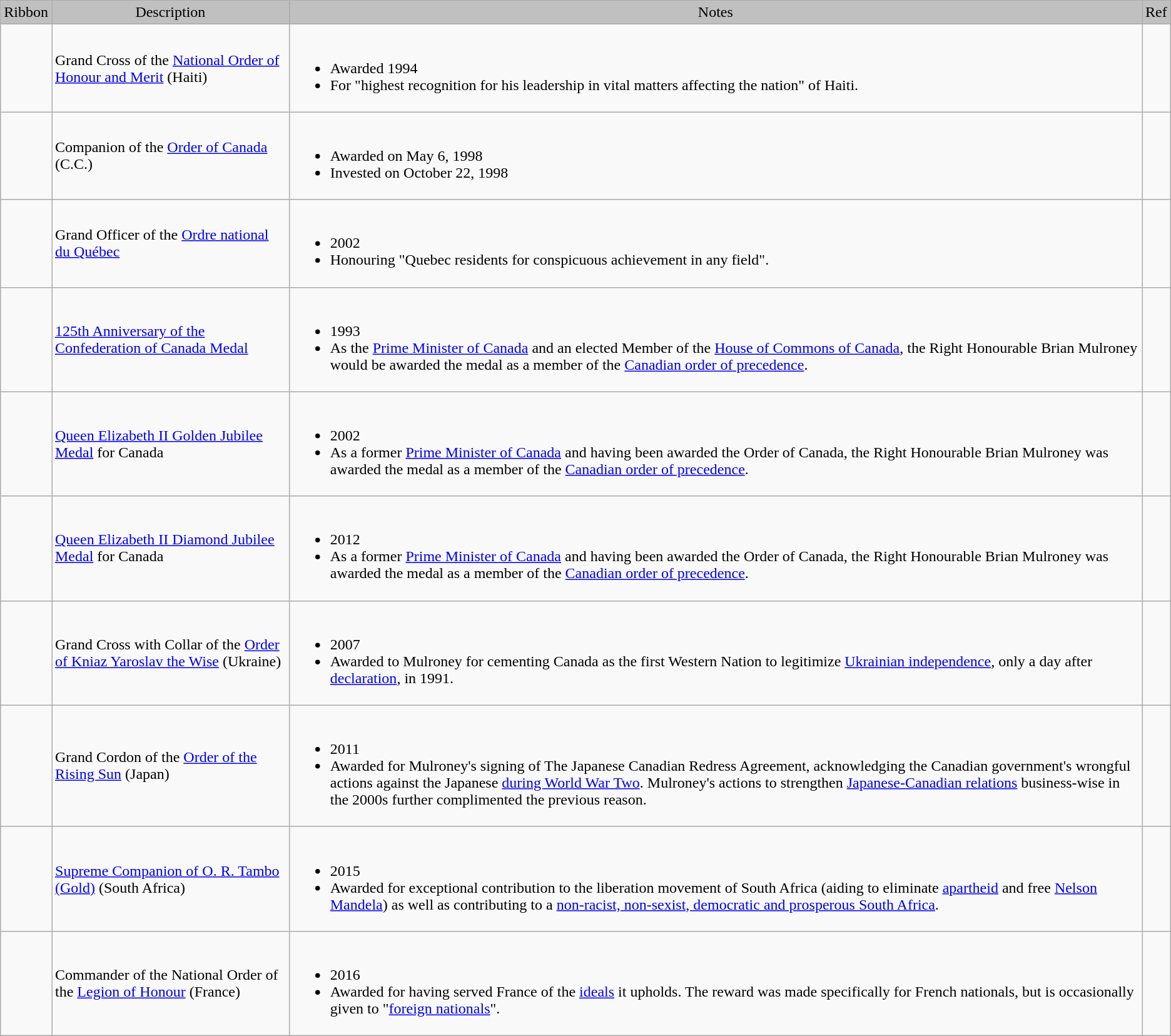<table class="wikitable">
<tr style="background:silver; text-align:center;">
<td>Ribbon</td>
<td>Description</td>
<td>Notes</td>
<td>Ref</td>
</tr>
<tr>
<td></td>
<td>Grand Cross of the <a href='#'>National Order of Honour and Merit</a> (Haiti)</td>
<td><br><ul><li>Awarded 1994</li><li>For "highest recognition for his leadership in vital matters affecting the nation" of Haiti.</li></ul></td>
<td></td>
</tr>
<tr>
<td></td>
<td>Companion of the <a href='#'>Order of Canada</a> (C.C.)</td>
<td><br><ul><li>Awarded on May 6, 1998</li><li>Invested on October 22, 1998</li></ul></td>
<td></td>
</tr>
<tr>
<td></td>
<td>Grand Officer of the <a href='#'>Ordre national du Québec</a></td>
<td><br><ul><li>2002</li><li>Honouring "Quebec residents for conspicuous achievement in any field".</li></ul></td>
<td></td>
</tr>
<tr>
<td></td>
<td><a href='#'>125th Anniversary of the Confederation of Canada Medal</a></td>
<td><br><ul><li>1993</li><li>As the <a href='#'>Prime Minister of Canada</a> and an elected Member of the <a href='#'>House of Commons of Canada</a>, the Right Honourable Brian Mulroney would be awarded the medal as a member of the <a href='#'>Canadian order of precedence</a>.</li></ul></td>
<td></td>
</tr>
<tr>
<td></td>
<td><a href='#'>Queen Elizabeth II Golden Jubilee Medal</a> for Canada</td>
<td><br><ul><li>2002</li><li>As a former <a href='#'>Prime Minister of Canada</a> and having been awarded the Order of Canada, the Right Honourable Brian Mulroney was awarded the medal as a member of the <a href='#'>Canadian order of precedence</a>.</li></ul></td>
<td></td>
</tr>
<tr>
<td></td>
<td><a href='#'>Queen Elizabeth II Diamond Jubilee Medal</a> for Canada</td>
<td><br><ul><li>2012</li><li>As a former <a href='#'>Prime Minister of Canada</a> and having been awarded the Order of Canada, the Right Honourable Brian Mulroney was awarded the medal as a member of the <a href='#'>Canadian order of precedence</a>.</li></ul></td>
<td></td>
</tr>
<tr>
<td></td>
<td>Grand Cross with Collar of the <a href='#'>Order of Kniaz Yaroslav the Wise</a> (Ukraine)</td>
<td><br><ul><li>2007</li><li>Awarded to Mulroney for cementing Canada as the first Western Nation to legitimize <a href='#'>Ukrainian independence</a>, only a day after <a href='#'>declaration</a>, in 1991.</li></ul></td>
<td></td>
</tr>
<tr>
<td></td>
<td>Grand Cordon of the <a href='#'>Order of the Rising Sun</a> (Japan)</td>
<td><br><ul><li>2011</li><li>Awarded for Mulroney's signing of The Japanese Canadian Redress Agreement, acknowledging the Canadian government's wrongful actions against the Japanese <a href='#'>during World War Two</a>. Mulroney's actions to strengthen <a href='#'>Japanese-Canadian relations</a> business-wise in the 2000s further complimented the previous reason.</li></ul></td>
<td></td>
</tr>
<tr>
<td></td>
<td><a href='#'>Supreme Companion of O. R. Tambo (Gold)</a> (South Africa)</td>
<td><br><ul><li>2015</li><li>Awarded for exceptional contribution to the liberation movement of South Africa (aiding to eliminate <a href='#'>apartheid</a> and free <a href='#'>Nelson Mandela</a>) as well as contributing to a <a href='#'>non-racist, non-sexist, democratic and prosperous South Africa</a>.</li></ul></td>
<td></td>
</tr>
<tr>
<td></td>
<td>Commander of the National Order of the <a href='#'>Legion of Honour</a> (France)</td>
<td><br><ul><li>2016</li><li>Awarded for having served France of the <a href='#'>ideals</a> it upholds. The reward was made specifically for French nationals, but is occasionally given to "<a href='#'>foreign nationals</a>".</li></ul></td>
<td></td>
</tr>
</table>
